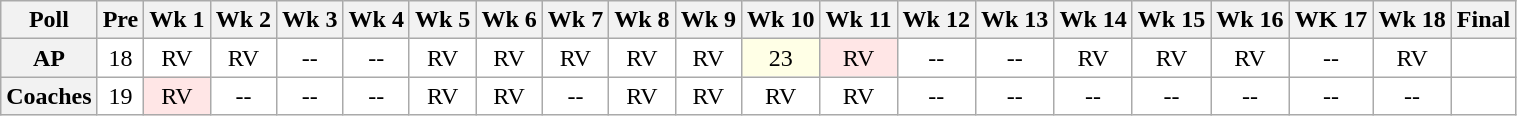<table class="wikitable" style="white-space:nowrap;">
<tr>
<th>Poll</th>
<th>Pre</th>
<th>Wk 1</th>
<th>Wk 2</th>
<th>Wk 3</th>
<th>Wk 4</th>
<th>Wk 5</th>
<th>Wk 6</th>
<th>Wk 7</th>
<th>Wk 8</th>
<th>Wk 9</th>
<th>Wk 10</th>
<th>Wk 11</th>
<th>Wk 12</th>
<th>Wk 13</th>
<th>Wk 14</th>
<th>Wk 15</th>
<th>Wk 16</th>
<th>WK 17</th>
<th>Wk 18</th>
<th>Final</th>
</tr>
<tr style="text-align:center;">
<th>AP</th>
<td style="background:#FFF;">18</td>
<td style="background:#FFF;">RV</td>
<td style="background:#FFF;">RV</td>
<td style="background:#FFF;">--</td>
<td style="background:#FFF;">--</td>
<td style="background:#FFF;">RV</td>
<td style="background:#FFF;">RV</td>
<td style="background:#FFF;">RV</td>
<td style="background:#FFF;">RV</td>
<td style="background:#FFF;">RV</td>
<td style="background:#FFFFE6;">23</td>
<td style="background:#FFE6E6;">RV</td>
<td style="background:#FFF;">--</td>
<td style="background:#FFF;">--</td>
<td style="background:#FFF;">RV</td>
<td style="background:#FFF;">RV</td>
<td style="background:#FFF;">RV</td>
<td style="background:#FFF;">--</td>
<td style="background:#FFF;">RV</td>
<td style="background:#FFF;"></td>
</tr>
<tr style="text-align:center;">
<th>Coaches</th>
<td style="background:#FFF;">19</td>
<td style="background:#FFE6E6;">RV</td>
<td style="background:#FFF;">--</td>
<td style="background:#FFF;">--</td>
<td style="background:#FFF;">--</td>
<td style="background:#FFF;">RV</td>
<td style="background:#FFF;">RV</td>
<td style="background:#FFF;">--</td>
<td style="background:#FFF;">RV</td>
<td style="background:#FFF;">RV</td>
<td style="background:#FFF;">RV</td>
<td style="background:#FFF;">RV</td>
<td style="background:#FFF;">--</td>
<td style="background:#FFF;">--</td>
<td style="background:#FFF;">--</td>
<td style="background:#FFF;">--</td>
<td style="background:#FFF;">--</td>
<td style="background:#FFF;">--</td>
<td style="background:#FFF;">--</td>
<td style="background:#FFF;"></td>
</tr>
</table>
